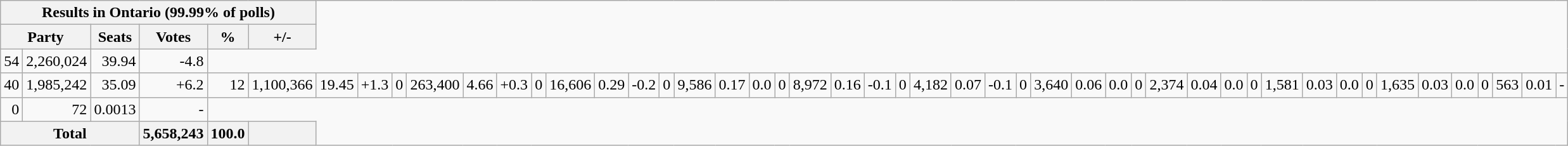<table class="wikitable">
<tr>
<th align="center" colspan=6>Results in Ontario (99.99% of polls)</th>
</tr>
<tr>
<th align="centre" colspan=2>Party</th>
<th align="right">Seats</th>
<th align="right">Votes</th>
<th align="right">%</th>
<th align="right">+/-</th>
</tr>
<tr>
<td align="right">54</td>
<td align="right">2,260,024</td>
<td align="right">39.94</td>
<td align="right">-4.8</td>
</tr>
<tr>
<td align="right">40</td>
<td align="right">1,985,242</td>
<td align="right">35.09</td>
<td align="right">+6.2<br></td>
<td align="right">12</td>
<td align="right">1,100,366</td>
<td align="right">19.45</td>
<td align="right">+1.3<br></td>
<td align="right">0</td>
<td align="right">263,400</td>
<td align="right">4.66</td>
<td align="right">+0.3<br></td>
<td align="right">0</td>
<td align="right">16,606</td>
<td align="right">0.29</td>
<td align="right">-0.2<br></td>
<td align="right">0</td>
<td align="right">9,586</td>
<td align="right">0.17</td>
<td align="right">0.0<br></td>
<td align="right">0</td>
<td align="right">8,972</td>
<td align="right">0.16</td>
<td align="right">-0.1<br></td>
<td align="right">0</td>
<td align="right">4,182</td>
<td align="right">0.07</td>
<td align="right">-0.1<br></td>
<td align="right">0</td>
<td align="right">3,640</td>
<td align="right">0.06</td>
<td align="right">0.0<br></td>
<td align="right">0</td>
<td align="right">2,374</td>
<td align="right">0.04</td>
<td align="right">0.0<br></td>
<td align="right">0</td>
<td align="right">1,581</td>
<td align="right">0.03</td>
<td align="right">0.0<br></td>
<td align="right">0</td>
<td align="right">1,635</td>
<td align="right">0.03</td>
<td align="right">0.0<br></td>
<td align="right">0</td>
<td align="right">563</td>
<td align="right">0.01</td>
<td align="right">-</td>
</tr>
<tr>
<td align="right">0</td>
<td align="right">72</td>
<td align="right">0.0013</td>
<td align="right">-</td>
</tr>
<tr bgcolor="white">
<th align="left" colspan=3>Total</th>
<th align="right">5,658,243</th>
<th align="right">100.0</th>
<th align="right"></th>
</tr>
</table>
